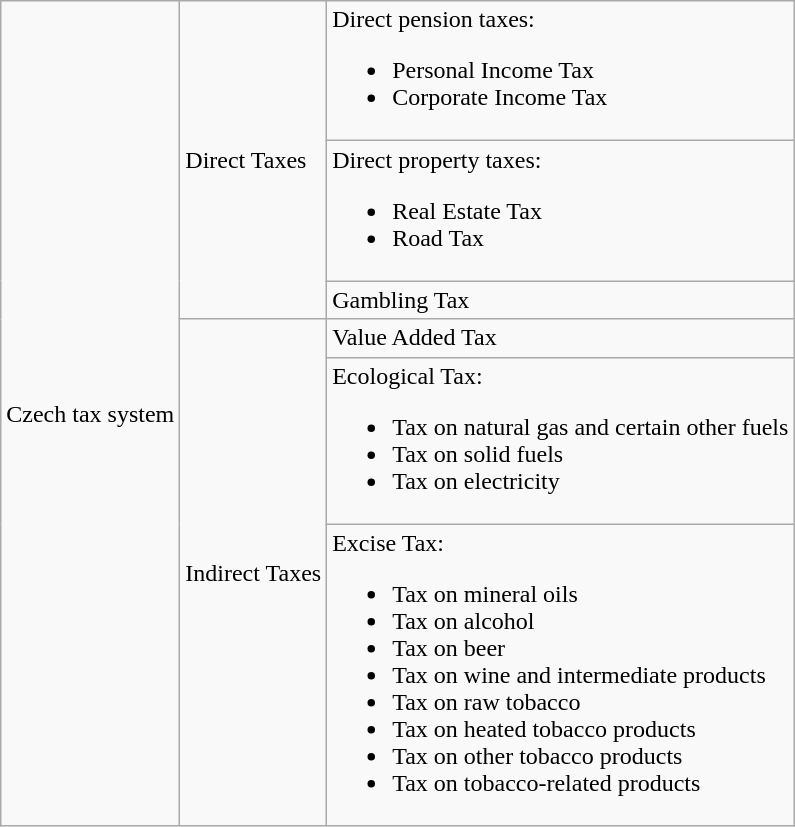<table class="wikitable">
<tr>
<td rowspan="6">Czech tax system</td>
<td rowspan="3">Direct Taxes</td>
<td>Direct pension taxes:<br><ul><li>Personal Income Tax</li><li>Corporate Income Tax</li></ul></td>
</tr>
<tr>
<td>Direct property taxes:<br><ul><li>Real Estate Tax</li><li>Road Tax</li></ul></td>
</tr>
<tr>
<td>Gambling Tax</td>
</tr>
<tr>
<td rowspan="3">Indirect Taxes</td>
<td>Value Added Tax</td>
</tr>
<tr>
<td>Ecological Tax:<br><ul><li>Tax on natural gas and certain other fuels</li><li>Tax on solid fuels</li><li>Tax on electricity</li></ul></td>
</tr>
<tr>
<td>Excise Tax:<br><ul><li>Tax on mineral oils</li><li>Tax on alcohol</li><li>Tax on beer</li><li>Tax on wine and intermediate products</li><li>Tax on raw tobacco</li><li>Tax on heated tobacco products</li><li>Tax on other tobacco products</li><li>Tax on tobacco-related products</li></ul></td>
</tr>
</table>
